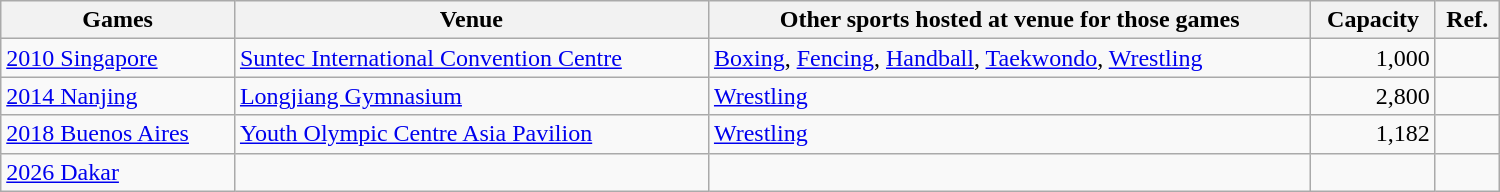<table class="wikitable sortable" width="1000px">
<tr>
<th>Games</th>
<th>Venue</th>
<th>Other sports hosted at venue for those games</th>
<th>Capacity</th>
<th>Ref.</th>
</tr>
<tr>
<td><a href='#'>2010 Singapore</a></td>
<td><a href='#'>Suntec International Convention Centre</a></td>
<td><a href='#'>Boxing</a>, <a href='#'>Fencing</a>, <a href='#'>Handball</a>, <a href='#'>Taekwondo</a>, <a href='#'>Wrestling</a></td>
<td align="right">1,000</td>
<td align="center"></td>
</tr>
<tr>
<td><a href='#'>2014 Nanjing</a></td>
<td><a href='#'>Longjiang Gymnasium</a></td>
<td><a href='#'>Wrestling</a></td>
<td align="right">2,800</td>
<td align="center"></td>
</tr>
<tr>
<td><a href='#'>2018 Buenos Aires</a></td>
<td><a href='#'>Youth Olympic Centre Asia Pavilion</a></td>
<td><a href='#'>Wrestling</a></td>
<td align="right">1,182</td>
<td align="center"></td>
</tr>
<tr>
<td><a href='#'>2026 Dakar</a></td>
<td></td>
<td></td>
<td align="right"></td>
<td align=center></td>
</tr>
</table>
